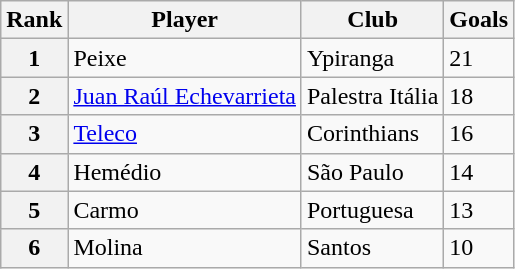<table class="wikitable">
<tr>
<th>Rank</th>
<th>Player</th>
<th>Club</th>
<th>Goals</th>
</tr>
<tr>
<th>1</th>
<td>Peixe</td>
<td>Ypiranga</td>
<td>21</td>
</tr>
<tr>
<th>2</th>
<td><a href='#'>Juan Raúl Echevarrieta</a></td>
<td>Palestra Itália</td>
<td>18</td>
</tr>
<tr>
<th>3</th>
<td><a href='#'>Teleco</a></td>
<td>Corinthians</td>
<td>16</td>
</tr>
<tr>
<th>4</th>
<td>Hemédio</td>
<td>São Paulo</td>
<td>14</td>
</tr>
<tr>
<th>5</th>
<td>Carmo</td>
<td>Portuguesa</td>
<td>13</td>
</tr>
<tr>
<th>6</th>
<td>Molina</td>
<td>Santos</td>
<td>10</td>
</tr>
</table>
